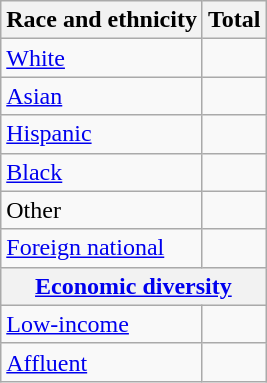<table class="wikitable floatright sortable collapsible"; text-align:right; font-size:80%;">
<tr>
<th>Race and ethnicity</th>
<th colspan="2" data-sort-type=number>Total</th>
</tr>
<tr>
<td><a href='#'>White</a></td>
<td align=right></td>
</tr>
<tr>
<td><a href='#'>Asian</a></td>
<td align=right></td>
</tr>
<tr>
<td><a href='#'>Hispanic</a></td>
<td align=right></td>
</tr>
<tr>
<td><a href='#'>Black</a></td>
<td align=right></td>
</tr>
<tr>
<td>Other</td>
<td align=right></td>
</tr>
<tr>
<td><a href='#'>Foreign national</a></td>
<td align=right></td>
</tr>
<tr>
<th colspan="4" data-sort-type=number><a href='#'>Economic diversity</a></th>
</tr>
<tr>
<td><a href='#'>Low-income</a></td>
<td align=right></td>
</tr>
<tr>
<td><a href='#'>Affluent</a></td>
<td align=right></td>
</tr>
</table>
